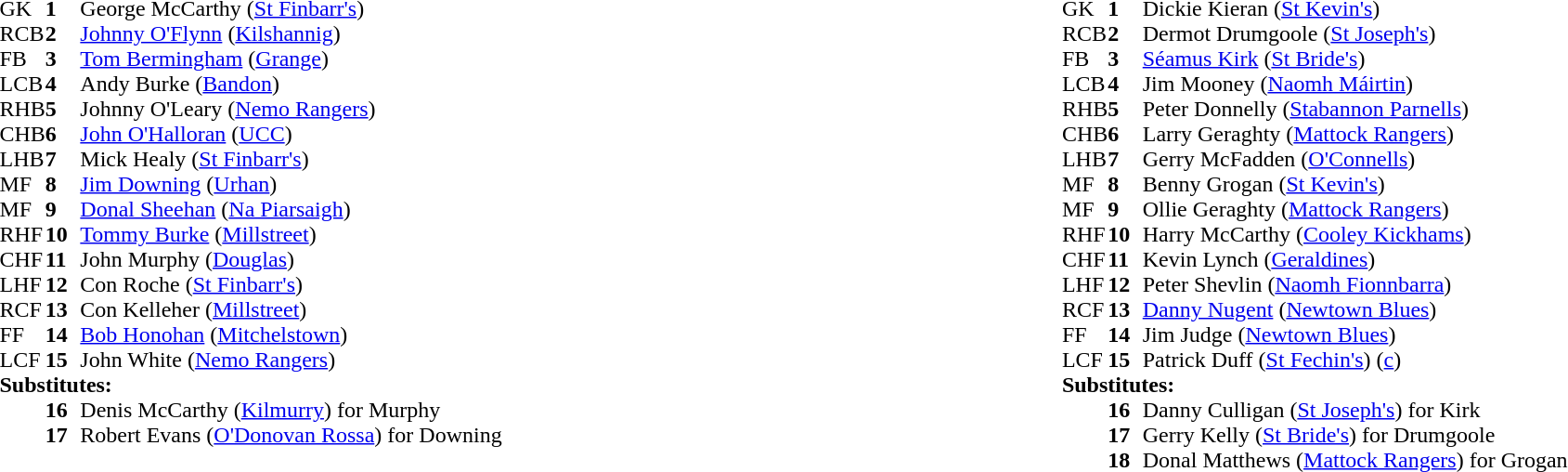<table style="width:100%;">
<tr>
<td style="vertical-align:top; width:50%"><br><table cellspacing="0" cellpadding="0">
<tr>
<th width="25"></th>
<th width="25"></th>
</tr>
<tr>
<td>GK</td>
<td><strong>1</strong></td>
<td>George McCarthy (<a href='#'>St Finbarr's</a>)</td>
</tr>
<tr>
<td>RCB</td>
<td><strong>2</strong></td>
<td><a href='#'>Johnny O'Flynn</a> (<a href='#'>Kilshannig</a>)</td>
</tr>
<tr>
<td>FB</td>
<td><strong>3</strong></td>
<td><a href='#'>Tom Bermingham</a> (<a href='#'>Grange</a>)</td>
</tr>
<tr>
<td>LCB</td>
<td><strong>4</strong></td>
<td>Andy Burke (<a href='#'>Bandon</a>)</td>
</tr>
<tr>
<td>RHB</td>
<td><strong>5</strong></td>
<td>Johnny O'Leary (<a href='#'>Nemo Rangers</a>)</td>
</tr>
<tr>
<td>CHB</td>
<td><strong>6</strong></td>
<td><a href='#'>John O'Halloran</a> (<a href='#'>UCC</a>)</td>
</tr>
<tr>
<td>LHB</td>
<td><strong>7</strong></td>
<td>Mick Healy (<a href='#'>St Finbarr's</a>)</td>
</tr>
<tr>
<td>MF</td>
<td><strong>8</strong></td>
<td><a href='#'>Jim Downing</a> (<a href='#'>Urhan</a>)</td>
</tr>
<tr>
<td>MF</td>
<td><strong>9</strong></td>
<td><a href='#'>Donal Sheehan</a> (<a href='#'>Na Piarsaigh</a>)</td>
</tr>
<tr>
<td>RHF</td>
<td><strong>10</strong></td>
<td><a href='#'>Tommy Burke</a> (<a href='#'>Millstreet</a>)</td>
</tr>
<tr>
<td>CHF</td>
<td><strong>11</strong></td>
<td>John Murphy (<a href='#'>Douglas</a>)</td>
</tr>
<tr>
<td>LHF</td>
<td><strong>12</strong></td>
<td>Con Roche (<a href='#'>St Finbarr's</a>)</td>
</tr>
<tr>
<td>RCF</td>
<td><strong>13</strong></td>
<td>Con Kelleher (<a href='#'>Millstreet</a>)</td>
</tr>
<tr>
<td>FF</td>
<td><strong>14</strong></td>
<td><a href='#'>Bob Honohan</a> (<a href='#'>Mitchelstown</a>)</td>
</tr>
<tr>
<td>LCF</td>
<td><strong>15</strong></td>
<td>John White (<a href='#'>Nemo Rangers</a>)</td>
</tr>
<tr>
<td colspan=3><strong>Substitutes:</strong></td>
</tr>
<tr>
<td></td>
<td><strong>16</strong></td>
<td>Denis McCarthy (<a href='#'>Kilmurry</a>) for Murphy</td>
</tr>
<tr>
<td></td>
<td><strong>17</strong></td>
<td>Robert Evans (<a href='#'>O'Donovan Rossa</a>) for Downing</td>
</tr>
<tr>
</tr>
</table>
</td>
<td style="vertical-align:top; width:50%"><br><table cellspacing="0" cellpadding="0" style="margin:auto">
<tr>
<th width="25"></th>
<th width="25"></th>
</tr>
<tr>
<td>GK</td>
<td><strong>1</strong></td>
<td>Dickie Kieran (<a href='#'>St Kevin's</a>)</td>
</tr>
<tr>
<td>RCB</td>
<td><strong>2</strong></td>
<td>Dermot Drumgoole (<a href='#'>St Joseph's</a>)</td>
</tr>
<tr>
<td>FB</td>
<td><strong>3</strong></td>
<td><a href='#'>Séamus Kirk</a> (<a href='#'>St Bride's</a>)</td>
</tr>
<tr>
<td>LCB</td>
<td><strong>4</strong></td>
<td>Jim Mooney (<a href='#'>Naomh Máirtin</a>)</td>
</tr>
<tr>
<td>RHB</td>
<td><strong>5</strong></td>
<td>Peter Donnelly (<a href='#'>Stabannon Parnells</a>)</td>
</tr>
<tr>
<td>CHB</td>
<td><strong>6</strong></td>
<td>Larry Geraghty (<a href='#'>Mattock Rangers</a>)</td>
</tr>
<tr>
<td>LHB</td>
<td><strong>7</strong></td>
<td>Gerry McFadden (<a href='#'>O'Connells</a>)</td>
</tr>
<tr>
<td>MF</td>
<td><strong>8</strong></td>
<td>Benny Grogan (<a href='#'>St Kevin's</a>)</td>
</tr>
<tr>
<td>MF</td>
<td><strong>9</strong></td>
<td>Ollie Geraghty (<a href='#'>Mattock Rangers</a>)</td>
</tr>
<tr>
<td>RHF</td>
<td><strong>10</strong></td>
<td>Harry McCarthy (<a href='#'>Cooley Kickhams</a>)</td>
</tr>
<tr>
<td>CHF</td>
<td><strong>11</strong></td>
<td>Kevin Lynch (<a href='#'>Geraldines</a>)</td>
</tr>
<tr>
<td>LHF</td>
<td><strong>12</strong></td>
<td>Peter Shevlin (<a href='#'>Naomh Fionnbarra</a>)</td>
</tr>
<tr>
<td>RCF</td>
<td><strong>13</strong></td>
<td><a href='#'>Danny Nugent</a> (<a href='#'>Newtown Blues</a>)</td>
</tr>
<tr>
<td>FF</td>
<td><strong>14</strong></td>
<td>Jim Judge (<a href='#'>Newtown Blues</a>)</td>
</tr>
<tr>
<td>LCF</td>
<td><strong>15</strong></td>
<td>Patrick Duff (<a href='#'>St Fechin's</a>) (<a href='#'>c</a>)</td>
</tr>
<tr>
<td colspan=3><strong>Substitutes:</strong></td>
</tr>
<tr>
<td></td>
<td><strong>16</strong></td>
<td>Danny Culligan (<a href='#'>St Joseph's</a>) for Kirk</td>
</tr>
<tr>
<td></td>
<td><strong>17</strong></td>
<td>Gerry Kelly (<a href='#'>St Bride's</a>) for Drumgoole</td>
</tr>
<tr>
<td></td>
<td><strong>18</strong></td>
<td>Donal Matthews (<a href='#'>Mattock Rangers</a>) for Grogan</td>
</tr>
<tr>
</tr>
</table>
</td>
</tr>
</table>
